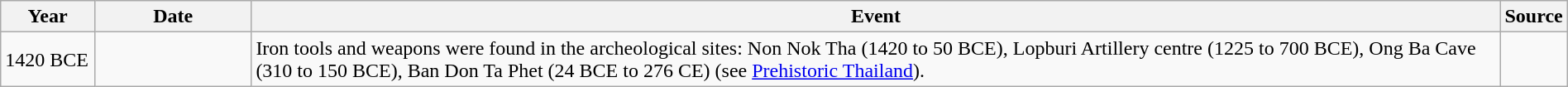<table class="wikitable" width="100%">
<tr>
<th style="width:6%">Year</th>
<th style="width:10%">Date</th>
<th>Event</th>
<th>Source</th>
</tr>
<tr>
<td>1420 BCE</td>
<td></td>
<td>Iron tools and weapons were found in the archeological sites: Non Nok Tha (1420 to 50 BCE), Lopburi Artillery centre (1225 to 700 BCE), Ong Ba Cave (310 to 150 BCE), Ban Don Ta Phet (24 BCE to 276 CE) (see <a href='#'>Prehistoric Thailand</a>).</td>
<td></td>
</tr>
</table>
